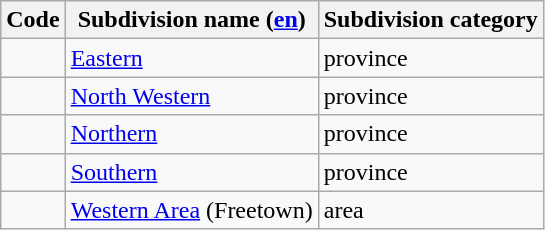<table class="wikitable sortable">
<tr>
<th>Code</th>
<th>Subdivision name (<a href='#'>en</a>)</th>
<th>Subdivision category</th>
</tr>
<tr>
<td></td>
<td><a href='#'>Eastern</a></td>
<td>province</td>
</tr>
<tr>
<td></td>
<td><a href='#'>North Western</a></td>
<td>province</td>
</tr>
<tr>
<td></td>
<td><a href='#'>Northern</a></td>
<td>province</td>
</tr>
<tr>
<td></td>
<td><a href='#'>Southern</a></td>
<td>province</td>
</tr>
<tr>
<td></td>
<td><a href='#'>Western Area</a> (Freetown)</td>
<td>area</td>
</tr>
</table>
